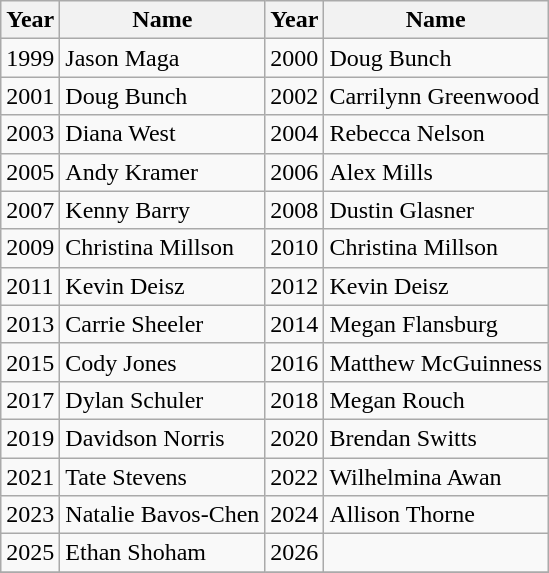<table class="wikitable" border="1">
<tr>
<th>Year</th>
<th>Name</th>
<th>Year</th>
<th>Name</th>
</tr>
<tr>
<td>1999</td>
<td>Jason Maga</td>
<td>2000</td>
<td>Doug Bunch</td>
</tr>
<tr>
<td>2001</td>
<td>Doug Bunch</td>
<td>2002</td>
<td>Carrilynn Greenwood</td>
</tr>
<tr>
<td>2003</td>
<td>Diana West</td>
<td>2004</td>
<td>Rebecca Nelson</td>
</tr>
<tr>
<td>2005</td>
<td>Andy Kramer</td>
<td>2006</td>
<td>Alex Mills</td>
</tr>
<tr>
<td>2007</td>
<td>Kenny Barry</td>
<td>2008</td>
<td>Dustin Glasner</td>
</tr>
<tr>
<td>2009</td>
<td>Christina Millson</td>
<td>2010</td>
<td>Christina Millson</td>
</tr>
<tr>
<td>2011</td>
<td>Kevin Deisz</td>
<td>2012</td>
<td>Kevin Deisz</td>
</tr>
<tr>
<td>2013</td>
<td>Carrie Sheeler</td>
<td>2014</td>
<td>Megan Flansburg</td>
</tr>
<tr>
<td>2015</td>
<td>Cody Jones</td>
<td>2016</td>
<td>Matthew McGuinness</td>
</tr>
<tr>
<td>2017</td>
<td>Dylan Schuler</td>
<td>2018</td>
<td>Megan Rouch</td>
</tr>
<tr>
<td>2019</td>
<td>Davidson Norris</td>
<td>2020</td>
<td>Brendan Switts</td>
</tr>
<tr>
<td>2021</td>
<td>Tate Stevens</td>
<td>2022</td>
<td>Wilhelmina Awan</td>
</tr>
<tr>
<td>2023</td>
<td>Natalie Bavos-Chen</td>
<td>2024</td>
<td>Allison Thorne</td>
</tr>
<tr>
<td>2025</td>
<td>Ethan Shoham</td>
<td>2026</td>
<td></td>
</tr>
<tr>
</tr>
</table>
